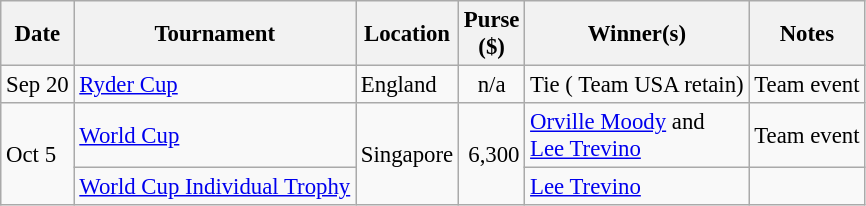<table class="wikitable" style="font-size:95%">
<tr>
<th>Date</th>
<th>Tournament</th>
<th>Location</th>
<th>Purse<br>($)</th>
<th>Winner(s)</th>
<th>Notes</th>
</tr>
<tr>
<td>Sep 20</td>
<td><a href='#'>Ryder Cup</a></td>
<td>England</td>
<td align=center>n/a</td>
<td>Tie ( Team USA retain)</td>
<td>Team event</td>
</tr>
<tr>
<td rowspan=2>Oct 5</td>
<td><a href='#'>World Cup</a></td>
<td rowspan=2>Singapore</td>
<td rowspan=2 align=right>6,300</td>
<td> <a href='#'>Orville Moody</a> and<br> <a href='#'>Lee Trevino</a></td>
<td>Team event</td>
</tr>
<tr>
<td><a href='#'>World Cup Individual Trophy</a></td>
<td> <a href='#'>Lee Trevino</a></td>
<td></td>
</tr>
</table>
